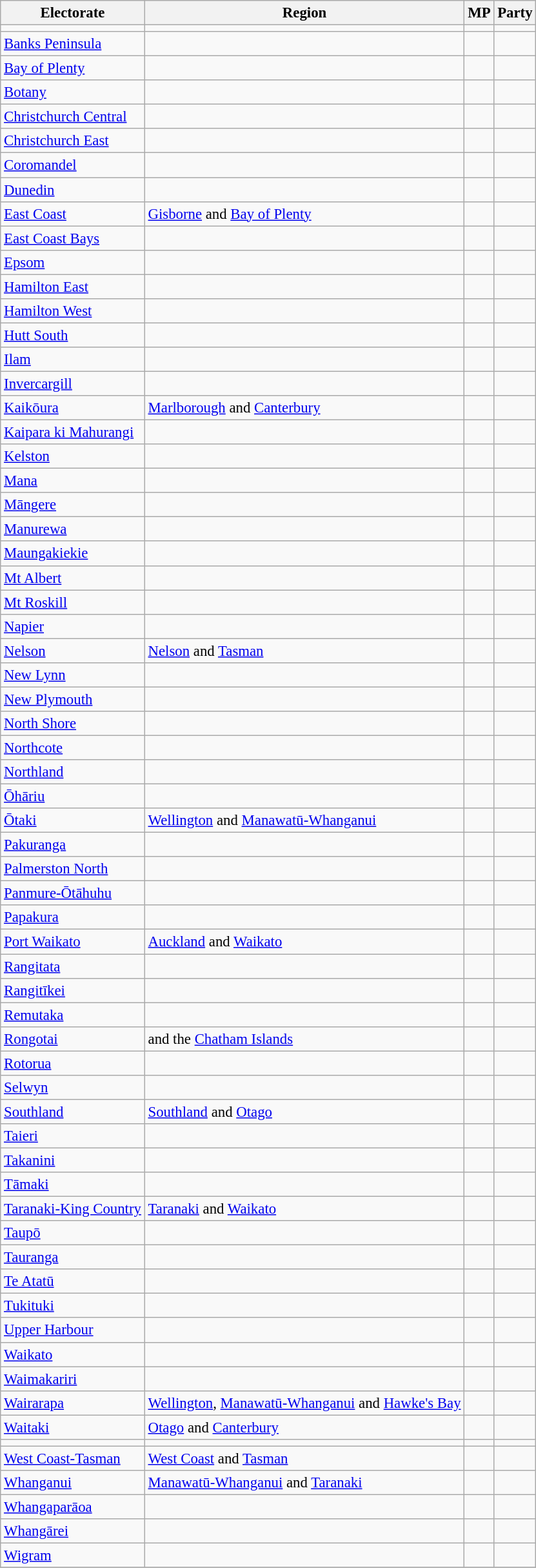<table class="sortable wikitable" style="font-size: 95%;">
<tr>
<th>Electorate</th>
<th>Region</th>
<th>MP</th>
<th colspan="2">Party</th>
</tr>
<tr>
<td></td>
<td></td>
<td></td>
<td></td>
</tr>
<tr>
<td><a href='#'>Banks Peninsula</a></td>
<td></td>
<td></td>
<td></td>
</tr>
<tr>
<td><a href='#'>Bay of Plenty</a></td>
<td></td>
<td></td>
<td></td>
</tr>
<tr>
<td><a href='#'>Botany</a></td>
<td></td>
<td></td>
<td></td>
</tr>
<tr>
<td><a href='#'>Christchurch Central</a></td>
<td></td>
<td></td>
<td></td>
</tr>
<tr>
<td><a href='#'>Christchurch East</a></td>
<td></td>
<td></td>
<td></td>
</tr>
<tr>
<td><a href='#'>Coromandel</a></td>
<td></td>
<td></td>
<td></td>
</tr>
<tr>
<td><a href='#'>Dunedin</a></td>
<td></td>
<td></td>
<td></td>
</tr>
<tr>
<td><a href='#'>East Coast</a></td>
<td data-sort-value="4.5"><a href='#'>Gisborne</a> and <a href='#'>Bay of Plenty</a></td>
<td></td>
<td></td>
</tr>
<tr>
<td><a href='#'>East Coast Bays</a></td>
<td data-sort-value="1.9"></td>
<td></td>
<td></td>
</tr>
<tr>
<td><a href='#'>Epsom</a></td>
<td></td>
<td></td>
<td></td>
</tr>
<tr>
<td><a href='#'>Hamilton East</a></td>
<td></td>
<td></td>
<td></td>
</tr>
<tr>
<td><a href='#'>Hamilton West</a></td>
<td></td>
<td></td>
<td></td>
</tr>
<tr>
<td><a href='#'>Hutt South</a></td>
<td></td>
<td></td>
<td></td>
</tr>
<tr>
<td><a href='#'>Ilam</a></td>
<td></td>
<td></td>
<td></td>
</tr>
<tr>
<td><a href='#'>Invercargill</a></td>
<td></td>
<td></td>
<td></td>
</tr>
<tr>
<td><a href='#'>Kaikōura</a></td>
<td data-sort-value="11.5"><a href='#'>Marlborough</a> and <a href='#'>Canterbury</a></td>
<td></td>
<td></td>
</tr>
<tr>
<td><a href='#'>Kaipara ki Mahurangi</a></td>
<td data-sort-value="1.9"></td>
<td></td>
<td></td>
</tr>
<tr>
<td><a href='#'>Kelston</a></td>
<td></td>
<td></td>
<td></td>
</tr>
<tr>
<td><a href='#'>Mana</a></td>
<td></td>
<td></td>
<td></td>
</tr>
<tr>
<td><a href='#'>Māngere</a></td>
<td data-sort-value="2.1"></td>
<td></td>
<td></td>
</tr>
<tr>
<td><a href='#'>Manurewa</a></td>
<td data-sort-value="2.1"></td>
<td></td>
<td></td>
</tr>
<tr>
<td><a href='#'>Maungakiekie</a></td>
<td></td>
<td></td>
<td></td>
</tr>
<tr>
<td><a href='#'>Mt Albert</a></td>
<td></td>
<td></td>
<td></td>
</tr>
<tr>
<td><a href='#'>Mt Roskill</a></td>
<td></td>
<td></td>
<td></td>
</tr>
<tr>
<td><a href='#'>Napier</a></td>
<td></td>
<td></td>
<td></td>
</tr>
<tr>
<td><a href='#'>Nelson</a></td>
<td data-sort-value="10.5"><a href='#'>Nelson</a> and <a href='#'>Tasman</a></td>
<td></td>
<td></td>
</tr>
<tr>
<td><a href='#'>New Lynn</a></td>
<td></td>
<td></td>
<td></td>
</tr>
<tr>
<td><a href='#'>New Plymouth</a></td>
<td></td>
<td></td>
<td></td>
</tr>
<tr>
<td><a href='#'>North Shore</a></td>
<td data-sort-value="1.9"></td>
<td></td>
<td></td>
</tr>
<tr>
<td><a href='#'>Northcote</a></td>
<td data-sort-value="1.9"></td>
<td></td>
<td></td>
</tr>
<tr>
<td><a href='#'>Northland</a></td>
<td></td>
<td></td>
<td></td>
</tr>
<tr>
<td><a href='#'>Ōhāriu</a></td>
<td></td>
<td></td>
<td></td>
</tr>
<tr>
<td><a href='#'>Ōtaki</a></td>
<td data-sort-value="8.6"><a href='#'>Wellington</a> and <a href='#'>Manawatū-Whanganui</a></td>
<td></td>
<td></td>
</tr>
<tr>
<td><a href='#'>Pakuranga</a></td>
<td></td>
<td></td>
<td></td>
</tr>
<tr>
<td><a href='#'>Palmerston North</a></td>
<td></td>
<td></td>
<td></td>
</tr>
<tr>
<td><a href='#'>Panmure-Ōtāhuhu</a></td>
<td data-sort-value="2.1"></td>
<td></td>
<td></td>
</tr>
<tr>
<td><a href='#'>Papakura</a></td>
<td data-sort-value="2.1"></td>
<td></td>
<td></td>
</tr>
<tr>
<td><a href='#'>Port Waikato</a></td>
<td data-sort-value="2.5"><a href='#'>Auckland</a> and <a href='#'>Waikato</a></td>
<td></td>
<td></td>
</tr>
<tr>
<td><a href='#'>Rangitata</a></td>
<td></td>
<td></td>
<td></td>
</tr>
<tr>
<td><a href='#'>Rangitīkei</a></td>
<td></td>
<td></td>
<td></td>
</tr>
<tr>
<td><a href='#'>Remutaka</a></td>
<td></td>
<td></td>
<td></td>
</tr>
<tr>
<td><a href='#'>Rongotai</a></td>
<td> and the <a href='#'>Chatham Islands</a></td>
<td></td>
<td></td>
</tr>
<tr>
<td><a href='#'>Rotorua</a></td>
<td></td>
<td></td>
<td></td>
</tr>
<tr>
<td><a href='#'>Selwyn</a></td>
<td></td>
<td></td>
<td></td>
</tr>
<tr>
<td><a href='#'>Southland</a></td>
<td data-sort-value="15.5"><a href='#'>Southland</a> and <a href='#'>Otago</a></td>
<td></td>
<td></td>
</tr>
<tr>
<td><a href='#'>Taieri</a></td>
<td></td>
<td></td>
<td></td>
</tr>
<tr>
<td><a href='#'>Takanini</a></td>
<td data-sort-value="2.1"></td>
<td></td>
<td></td>
</tr>
<tr>
<td><a href='#'>Tāmaki</a></td>
<td></td>
<td></td>
<td></td>
</tr>
<tr>
<td><a href='#'>Taranaki-King Country</a></td>
<td data-sort-value="6.9"><a href='#'>Taranaki</a> and <a href='#'>Waikato</a></td>
<td></td>
<td></td>
</tr>
<tr>
<td><a href='#'>Taupō</a></td>
<td></td>
<td></td>
<td></td>
</tr>
<tr>
<td><a href='#'>Tauranga</a></td>
<td></td>
<td></td>
<td></td>
</tr>
<tr>
<td><a href='#'>Te Atatū</a></td>
<td></td>
<td></td>
<td></td>
</tr>
<tr>
<td><a href='#'>Tukituki</a></td>
<td></td>
<td></td>
<td></td>
</tr>
<tr>
<td><a href='#'>Upper Harbour</a></td>
<td data-sort-value="1.9"></td>
<td></td>
<td></td>
</tr>
<tr>
<td><a href='#'>Waikato</a></td>
<td></td>
<td></td>
<td></td>
</tr>
<tr>
<td><a href='#'>Waimakariri</a></td>
<td></td>
<td></td>
<td></td>
</tr>
<tr>
<td><a href='#'>Wairarapa</a></td>
<td data-sort-value="8.1"><a href='#'>Wellington</a>, <a href='#'>Manawatū-Whanganui</a> and <a href='#'>Hawke's Bay</a></td>
<td></td>
<td></td>
</tr>
<tr>
<td><a href='#'>Waitaki</a></td>
<td data-sort-value="14.5"><a href='#'>Otago</a> and <a href='#'>Canterbury</a></td>
<td></td>
<td></td>
</tr>
<tr>
<td></td>
<td></td>
<td></td>
<td></td>
</tr>
<tr>
<td><a href='#'>West Coast-Tasman</a></td>
<td data-sort-value="12.5"><a href='#'>West Coast</a> and <a href='#'>Tasman</a></td>
<td></td>
<td></td>
</tr>
<tr>
<td><a href='#'>Whanganui</a></td>
<td data-sort-value="7.5"><a href='#'>Manawatū-Whanganui</a> and <a href='#'>Taranaki</a></td>
<td></td>
<td></td>
</tr>
<tr>
<td><a href='#'>Whangaparāoa</a></td>
<td data-sort-value="1.9"></td>
<td></td>
<td></td>
</tr>
<tr>
<td><a href='#'>Whangārei</a></td>
<td></td>
<td></td>
<td></td>
</tr>
<tr>
<td><a href='#'>Wigram</a></td>
<td></td>
<td></td>
<td></td>
</tr>
<tr>
</tr>
</table>
